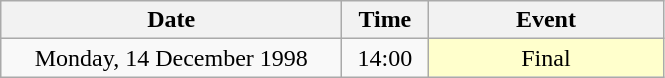<table class = "wikitable" style="text-align:center;">
<tr>
<th width=220>Date</th>
<th width=50>Time</th>
<th width=150>Event</th>
</tr>
<tr>
<td>Monday, 14 December 1998</td>
<td>14:00</td>
<td bgcolor=ffffcc>Final</td>
</tr>
</table>
